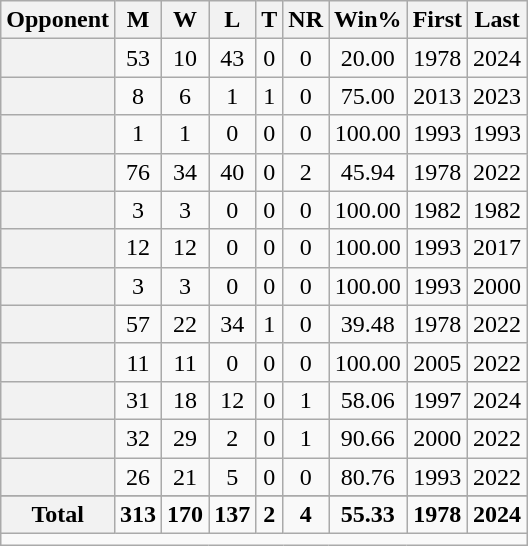<table class="wikitable plainrowheaders sortable" style="text-align:center">
<tr>
<th scope="col">Opponent</th>
<th scope="col">M</th>
<th scope="col">W</th>
<th scope="col">L</th>
<th scope="col">T</th>
<th scope="col">NR</th>
<th scope="col">Win%</th>
<th scope="col">First</th>
<th scope="col">Last</th>
</tr>
<tr>
<th scope="row"></th>
<td>53</td>
<td>10</td>
<td>43</td>
<td>0</td>
<td>0</td>
<td>20.00</td>
<td>1978</td>
<td>2024</td>
</tr>
<tr>
<th scope="row"></th>
<td>8</td>
<td>6</td>
<td>1</td>
<td>1</td>
<td>0</td>
<td>75.00</td>
<td>2013</td>
<td>2023</td>
</tr>
<tr>
<th scope="row"></th>
<td>1</td>
<td>1</td>
<td>0</td>
<td>0</td>
<td>0</td>
<td>100.00</td>
<td>1993</td>
<td>1993</td>
</tr>
<tr>
<th scope="row"></th>
<td>76</td>
<td>34</td>
<td>40</td>
<td>0</td>
<td>2</td>
<td>45.94</td>
<td>1978</td>
<td>2022</td>
</tr>
<tr>
<th scope="row"></th>
<td>3</td>
<td>3</td>
<td>0</td>
<td>0</td>
<td>0</td>
<td>100.00</td>
<td>1982</td>
<td>1982</td>
</tr>
<tr>
<th scope="row"></th>
<td>12</td>
<td>12</td>
<td>0</td>
<td>0</td>
<td>0</td>
<td>100.00</td>
<td>1993</td>
<td>2017</td>
</tr>
<tr>
<th scope="row"></th>
<td>3</td>
<td>3</td>
<td>0</td>
<td>0</td>
<td>0</td>
<td>100.00</td>
<td>1993</td>
<td>2000</td>
</tr>
<tr>
<th scope="row"></th>
<td>57</td>
<td>22</td>
<td>34</td>
<td>1</td>
<td>0</td>
<td>39.48</td>
<td>1978</td>
<td>2022</td>
</tr>
<tr>
<th scope="row"></th>
<td>11</td>
<td>11</td>
<td>0</td>
<td>0</td>
<td>0</td>
<td>100.00</td>
<td>2005</td>
<td>2022</td>
</tr>
<tr>
<th scope="row"></th>
<td>31</td>
<td>18</td>
<td>12</td>
<td>0</td>
<td>1</td>
<td>58.06</td>
<td>1997</td>
<td>2024</td>
</tr>
<tr>
<th scope="row"></th>
<td>32</td>
<td>29</td>
<td>2</td>
<td>0</td>
<td>1</td>
<td>90.66</td>
<td>2000</td>
<td>2022</td>
</tr>
<tr>
<th scope="row"></th>
<td>26</td>
<td>21</td>
<td>5</td>
<td>0</td>
<td>0</td>
<td>80.76</td>
<td>1993</td>
<td>2022</td>
</tr>
<tr>
</tr>
<tr class="sortbottom">
<th scope="row" style="text-align:center"><strong>Total</strong></th>
<td><strong>313</strong></td>
<td><strong>170</strong></td>
<td><strong>137</strong></td>
<td><strong>2</strong></td>
<td><strong>4</strong></td>
<td><strong>55.33</strong></td>
<td><strong>1978</strong></td>
<td><strong>2024</strong></td>
</tr>
<tr>
<td colspan=10></td>
</tr>
</table>
